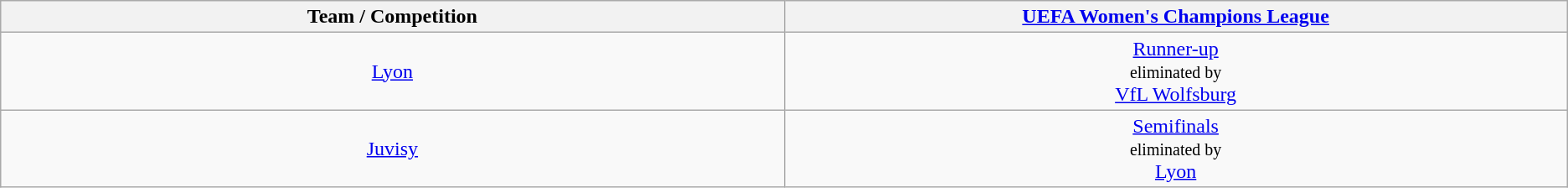<table class="wikitable">
<tr>
<th style="width:20%;">Team / Competition</th>
<th style="width:20%;"><a href='#'>UEFA Women's Champions League</a></th>
</tr>
<tr style="text-align:center;">
<td><a href='#'>Lyon</a></td>
<td><a href='#'>Runner-up</a> <br> <small>eliminated by</small> <br>   <a href='#'>VfL Wolfsburg</a></td>
</tr>
<tr style="text-align:center;">
<td><a href='#'>Juvisy</a></td>
<td><a href='#'>Semifinals</a> <br> <small>eliminated by</small> <br>   <a href='#'>Lyon</a></td>
</tr>
</table>
